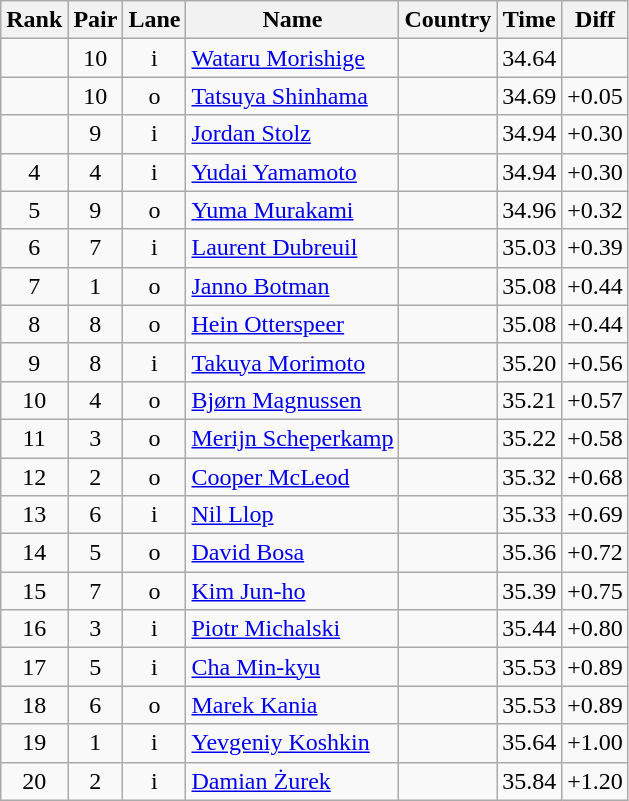<table class="wikitable sortable" style="text-align:center">
<tr>
<th>Rank</th>
<th>Pair</th>
<th>Lane</th>
<th>Name</th>
<th>Country</th>
<th>Time</th>
<th>Diff</th>
</tr>
<tr>
<td></td>
<td>10</td>
<td>i</td>
<td align=left><a href='#'>Wataru Morishige</a></td>
<td align=left></td>
<td>34.64</td>
<td></td>
</tr>
<tr>
<td></td>
<td>10</td>
<td>o</td>
<td align=left><a href='#'>Tatsuya Shinhama</a></td>
<td align=left></td>
<td>34.69</td>
<td>+0.05</td>
</tr>
<tr>
<td></td>
<td>9</td>
<td>i</td>
<td align=left><a href='#'>Jordan Stolz</a></td>
<td align=left></td>
<td>34.94</td>
<td>+0.30</td>
</tr>
<tr>
<td>4</td>
<td>4</td>
<td>i</td>
<td align=left><a href='#'>Yudai Yamamoto</a></td>
<td align=left></td>
<td>34.94</td>
<td>+0.30</td>
</tr>
<tr>
<td>5</td>
<td>9</td>
<td>o</td>
<td align=left><a href='#'>Yuma Murakami</a></td>
<td align=left></td>
<td>34.96</td>
<td>+0.32</td>
</tr>
<tr>
<td>6</td>
<td>7</td>
<td>i</td>
<td align=left><a href='#'>Laurent Dubreuil</a></td>
<td align=left></td>
<td>35.03</td>
<td>+0.39</td>
</tr>
<tr>
<td>7</td>
<td>1</td>
<td>o</td>
<td align=left><a href='#'>Janno Botman</a></td>
<td align=left></td>
<td>35.08</td>
<td>+0.44</td>
</tr>
<tr>
<td>8</td>
<td>8</td>
<td>o</td>
<td align=left><a href='#'>Hein Otterspeer</a></td>
<td align=left></td>
<td>35.08</td>
<td>+0.44</td>
</tr>
<tr>
<td>9</td>
<td>8</td>
<td>i</td>
<td align=left><a href='#'>Takuya Morimoto</a></td>
<td align=left></td>
<td>35.20</td>
<td>+0.56</td>
</tr>
<tr>
<td>10</td>
<td>4</td>
<td>o</td>
<td align=left><a href='#'>Bjørn Magnussen</a></td>
<td align=left></td>
<td>35.21</td>
<td>+0.57</td>
</tr>
<tr>
<td>11</td>
<td>3</td>
<td>o</td>
<td align=left><a href='#'>Merijn Scheperkamp</a></td>
<td align=left></td>
<td>35.22</td>
<td>+0.58</td>
</tr>
<tr>
<td>12</td>
<td>2</td>
<td>o</td>
<td align=left><a href='#'>Cooper McLeod</a></td>
<td align=left></td>
<td>35.32</td>
<td>+0.68</td>
</tr>
<tr>
<td>13</td>
<td>6</td>
<td>i</td>
<td align=left><a href='#'>Nil Llop</a></td>
<td align=left></td>
<td>35.33</td>
<td>+0.69</td>
</tr>
<tr>
<td>14</td>
<td>5</td>
<td>o</td>
<td align=left><a href='#'>David Bosa</a></td>
<td align=left></td>
<td>35.36</td>
<td>+0.72</td>
</tr>
<tr>
<td>15</td>
<td>7</td>
<td>o</td>
<td align=left><a href='#'>Kim Jun-ho</a></td>
<td align=left></td>
<td>35.39</td>
<td>+0.75</td>
</tr>
<tr>
<td>16</td>
<td>3</td>
<td>i</td>
<td align=left><a href='#'>Piotr Michalski</a></td>
<td align=left></td>
<td>35.44</td>
<td>+0.80</td>
</tr>
<tr>
<td>17</td>
<td>5</td>
<td>i</td>
<td align=left><a href='#'>Cha Min-kyu</a></td>
<td align=left></td>
<td>35.53</td>
<td>+0.89</td>
</tr>
<tr>
<td>18</td>
<td>6</td>
<td>o</td>
<td align=left><a href='#'>Marek Kania</a></td>
<td align=left></td>
<td>35.53</td>
<td>+0.89</td>
</tr>
<tr>
<td>19</td>
<td>1</td>
<td>i</td>
<td align=left><a href='#'>Yevgeniy Koshkin</a></td>
<td align=left></td>
<td>35.64</td>
<td>+1.00</td>
</tr>
<tr>
<td>20</td>
<td>2</td>
<td>i</td>
<td align=left><a href='#'>Damian Żurek</a></td>
<td align=left></td>
<td>35.84</td>
<td>+1.20</td>
</tr>
</table>
